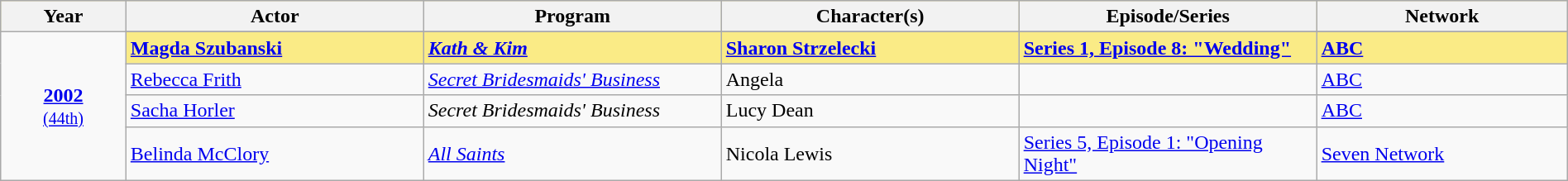<table class="wikitable" style="width:100%">
<tr bgcolor="#FAEB86">
<th width="8%">Year</th>
<th width="19%">Actor</th>
<th width="19%">Program</th>
<th width="19%">Character(s)</th>
<th width="19%">Episode/Series</th>
<th width="19%">Network</th>
</tr>
<tr>
<td rowspan=5 style="text-align:center"><strong><a href='#'>2002</a></strong><br><small><a href='#'>(44th)</a></small></td>
</tr>
<tr style="background:#FAEB86;">
<td><strong><a href='#'>Magda Szubanski</a></strong></td>
<td><strong><em><a href='#'>Kath & Kim</a></em></strong></td>
<td><strong><a href='#'>Sharon Strzelecki</a></strong></td>
<td><strong><a href='#'>Series 1, Episode 8: "Wedding"</a></strong></td>
<td><strong><a href='#'>ABC</a></strong></td>
</tr>
<tr>
<td><a href='#'>Rebecca Frith</a></td>
<td><em><a href='#'>Secret Bridesmaids' Business</a></em></td>
<td>Angela</td>
<td></td>
<td><a href='#'>ABC</a></td>
</tr>
<tr>
<td><a href='#'>Sacha Horler</a></td>
<td><em>Secret Bridesmaids' Business</em></td>
<td>Lucy Dean</td>
<td></td>
<td><a href='#'>ABC</a></td>
</tr>
<tr>
<td><a href='#'>Belinda McClory</a></td>
<td><em><a href='#'>All Saints</a></em></td>
<td>Nicola Lewis</td>
<td><a href='#'>Series 5, Episode 1: "Opening Night"</a></td>
<td><a href='#'>Seven Network</a></td>
</tr>
</table>
